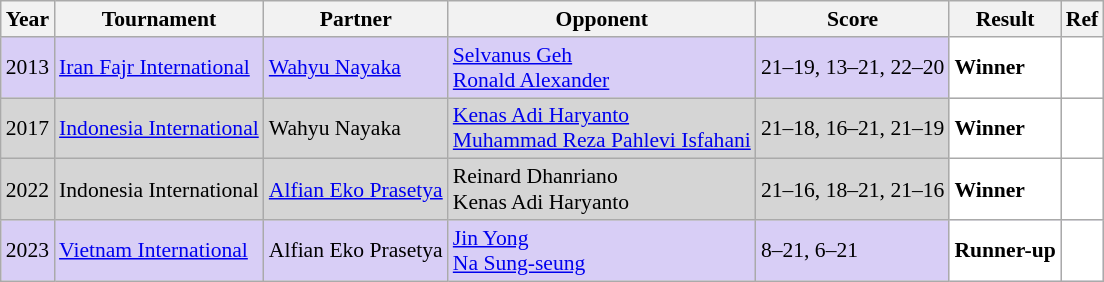<table class="sortable wikitable" style="font-size: 90%">
<tr>
<th>Year</th>
<th>Tournament</th>
<th>Partner</th>
<th>Opponent</th>
<th>Score</th>
<th>Result</th>
<th>Ref</th>
</tr>
<tr style="background:#D8CEF6">
<td align="center">2013</td>
<td align="left"><a href='#'>Iran Fajr International</a></td>
<td align="left"> <a href='#'>Wahyu Nayaka</a></td>
<td align="left"> <a href='#'>Selvanus Geh</a><br> <a href='#'>Ronald Alexander</a></td>
<td align="left">21–19, 13–21, 22–20</td>
<td style="text-align:left; background:white"> <strong>Winner</strong></td>
<td style="text-align:center; background:white"></td>
</tr>
<tr style="background:#D5D5D5">
<td align="center">2017</td>
<td align="left"><a href='#'>Indonesia International</a></td>
<td align="left"> Wahyu Nayaka</td>
<td align="left"> <a href='#'>Kenas Adi Haryanto</a><br> <a href='#'>Muhammad Reza Pahlevi Isfahani</a></td>
<td align="left">21–18, 16–21, 21–19</td>
<td style="text-align:left; background:white"> <strong>Winner</strong></td>
<td style="text-align:center; background:white"></td>
</tr>
<tr style="background:#D5D5D5">
<td align="center">2022</td>
<td align="left">Indonesia International</td>
<td align="left"> <a href='#'>Alfian Eko Prasetya</a></td>
<td align="left"> Reinard Dhanriano<br> Kenas Adi Haryanto</td>
<td align="left">21–16, 18–21, 21–16</td>
<td style="text-align:left; background:white"> <strong>Winner</strong></td>
<td style="text-align:center; background:white"></td>
</tr>
<tr style="background:#D8CEF6">
<td align="center">2023</td>
<td align="left"><a href='#'>Vietnam International</a></td>
<td align="left"> Alfian Eko Prasetya</td>
<td align="left"> <a href='#'>Jin Yong</a><br> <a href='#'>Na Sung-seung</a></td>
<td align="left">8–21, 6–21</td>
<td style="text-align:left; background:white"> <strong>Runner-up</strong></td>
<td style="text-align:center; background:white"></td>
</tr>
</table>
